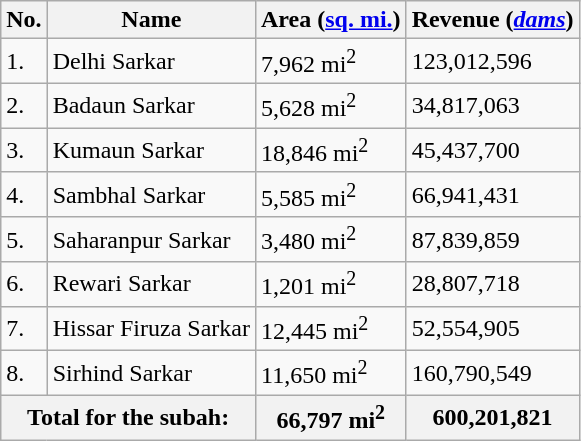<table class="wikitable">
<tr>
<th>No.</th>
<th>Name</th>
<th>Area (<a href='#'>sq. mi.</a>)</th>
<th>Revenue (<em><a href='#'>dams</a></em>)</th>
</tr>
<tr>
<td>1.</td>
<td>Delhi Sarkar</td>
<td>7,962 mi<sup>2</sup></td>
<td>123,012,596</td>
</tr>
<tr>
<td>2.</td>
<td>Badaun Sarkar</td>
<td>5,628 mi<sup>2</sup></td>
<td>34,817,063</td>
</tr>
<tr>
<td>3.</td>
<td>Kumaun Sarkar</td>
<td>18,846 mi<sup>2</sup></td>
<td>45,437,700</td>
</tr>
<tr>
<td>4.</td>
<td>Sambhal Sarkar</td>
<td>5,585 mi<sup>2</sup></td>
<td>66,941,431</td>
</tr>
<tr>
<td>5.</td>
<td>Saharanpur Sarkar</td>
<td>3,480 mi<sup>2</sup></td>
<td>87,839,859</td>
</tr>
<tr>
<td>6.</td>
<td>Rewari Sarkar</td>
<td>1,201 mi<sup>2</sup></td>
<td>28,807,718</td>
</tr>
<tr>
<td>7.</td>
<td>Hissar Firuza Sarkar</td>
<td>12,445 mi<sup>2</sup></td>
<td>52,554,905</td>
</tr>
<tr>
<td>8.</td>
<td>Sirhind Sarkar</td>
<td>11,650 mi<sup>2</sup></td>
<td>160,790,549</td>
</tr>
<tr>
<th colspan="2">Total for the subah:</th>
<th>66,797 mi<sup>2</sup></th>
<th>600,201,821</th>
</tr>
</table>
